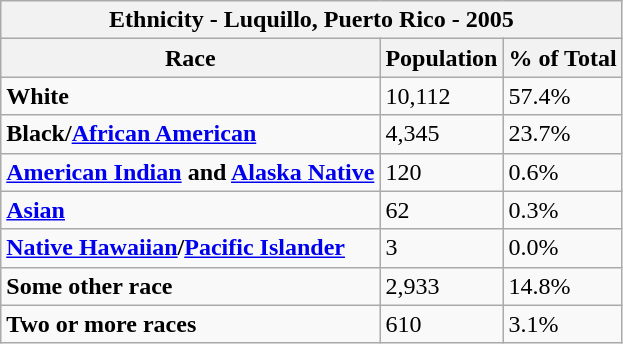<table class="wikitable">
<tr>
<th colspan=3>Ethnicity - Luquillo, Puerto Rico - 2005 </th>
</tr>
<tr ---->
<th>Race</th>
<th>Population</th>
<th>% of Total</th>
</tr>
<tr ---->
<td><strong>White</strong></td>
<td>10,112</td>
<td>57.4%</td>
</tr>
<tr ---->
<td><strong>Black/<a href='#'>African American</a></strong></td>
<td>4,345</td>
<td>23.7%</td>
</tr>
<tr ---->
<td><strong><a href='#'>American Indian</a> and <a href='#'>Alaska Native</a></strong></td>
<td>120</td>
<td>0.6%</td>
</tr>
<tr ---->
<td><strong><a href='#'>Asian</a></strong></td>
<td>62</td>
<td>0.3%</td>
</tr>
<tr ---->
<td><strong><a href='#'>Native Hawaiian</a>/<a href='#'>Pacific Islander</a></strong></td>
<td>3</td>
<td>0.0%</td>
</tr>
<tr ---->
<td><strong>Some other race</strong></td>
<td>2,933</td>
<td>14.8%</td>
</tr>
<tr ---->
<td><strong>Two or more races</strong></td>
<td>610</td>
<td>3.1%</td>
</tr>
</table>
